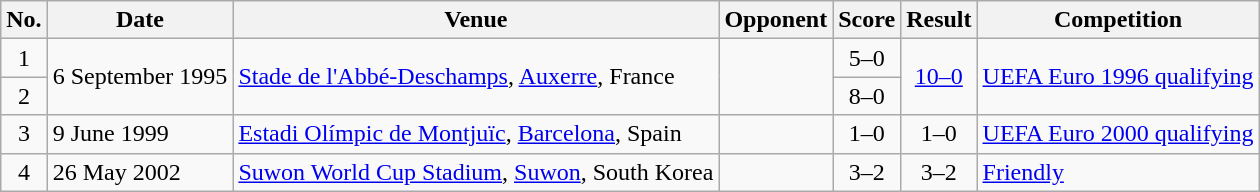<table class="wikitable sortable">
<tr>
<th scope="col">No.</th>
<th scope="col">Date</th>
<th scope="col">Venue</th>
<th scope="col">Opponent</th>
<th scope="col">Score</th>
<th scope="col">Result</th>
<th scope="col">Competition</th>
</tr>
<tr>
<td align="center">1</td>
<td rowspan="2">6 September 1995</td>
<td rowspan="2"><a href='#'>Stade de l'Abbé-Deschamps</a>, <a href='#'>Auxerre</a>, France</td>
<td rowspan="2"></td>
<td align="center">5–0</td>
<td rowspan="2" style="text-align:center"><a href='#'>10–0</a></td>
<td rowspan="2"><a href='#'>UEFA Euro 1996 qualifying</a></td>
</tr>
<tr>
<td align="center">2</td>
<td align="center">8–0</td>
</tr>
<tr>
<td align="center">3</td>
<td>9 June 1999</td>
<td><a href='#'>Estadi Olímpic de Montjuïc</a>, <a href='#'>Barcelona</a>, Spain</td>
<td></td>
<td align="center">1–0</td>
<td align="center">1–0</td>
<td><a href='#'>UEFA Euro 2000 qualifying</a></td>
</tr>
<tr>
<td align="center">4</td>
<td>26 May 2002</td>
<td><a href='#'>Suwon World Cup Stadium</a>, <a href='#'>Suwon</a>, South Korea</td>
<td></td>
<td align="center">3–2</td>
<td align="center">3–2</td>
<td><a href='#'>Friendly</a></td>
</tr>
</table>
